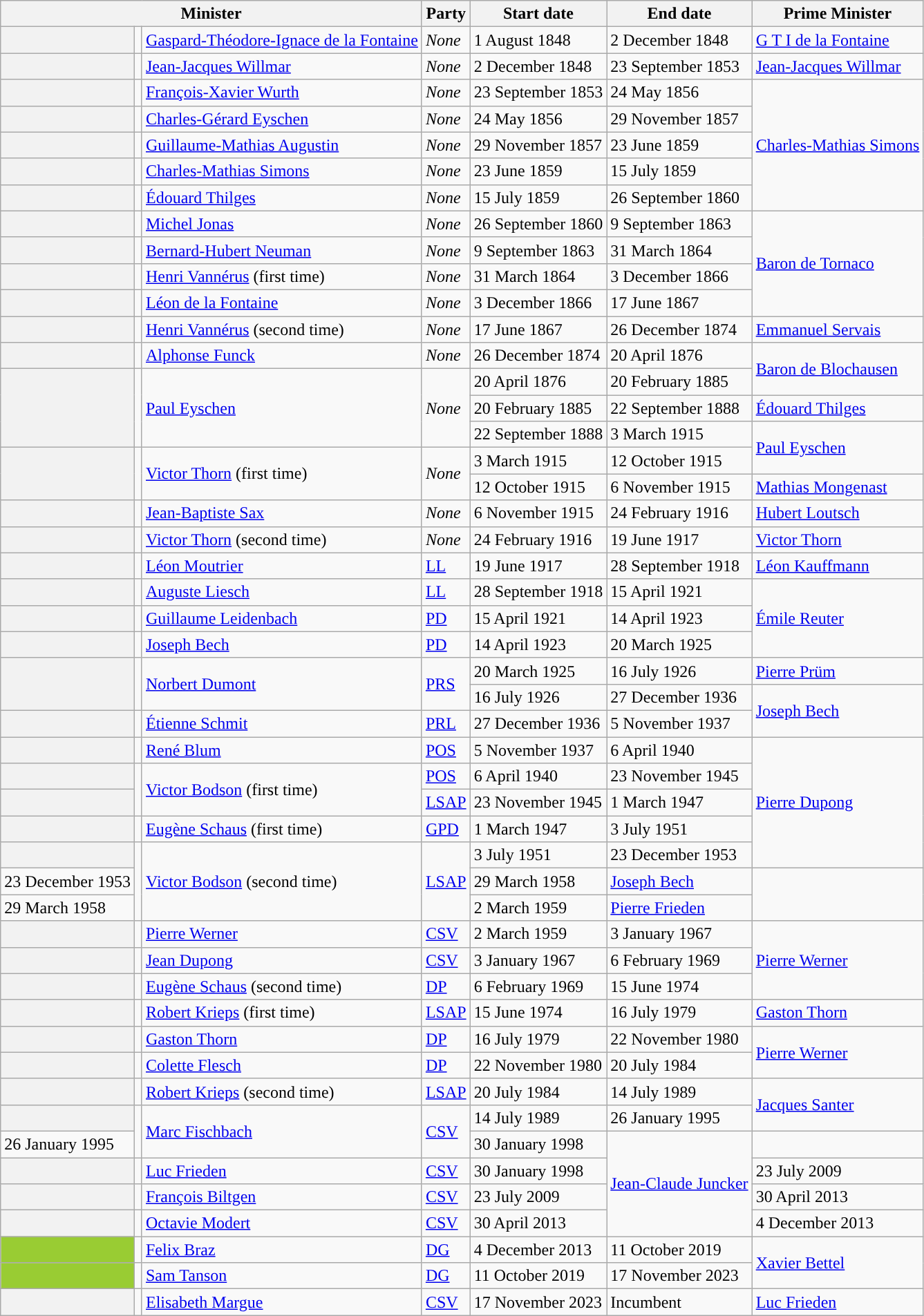<table class="wikitable">
<tr style="background: #efefef;">
<th colspan=3>Minister</th>
<th>Party</th>
<th>Start date</th>
<th>End date</th>
<th>Prime Minister</th>
</tr>
<tr>
<th></th>
<td></td>
<td><a href='#'>Gaspard-Théodore-Ignace de la Fontaine</a></td>
<td><em>None</em></td>
<td>1 August 1848</td>
<td>2 December 1848</td>
<td><a href='#'>G T I de la Fontaine</a></td>
</tr>
<tr>
<th></th>
<td></td>
<td><a href='#'>Jean-Jacques Willmar</a></td>
<td><em>None</em></td>
<td>2 December 1848</td>
<td>23 September 1853</td>
<td><a href='#'>Jean-Jacques Willmar</a></td>
</tr>
<tr>
<th></th>
<td></td>
<td><a href='#'>François-Xavier Wurth</a></td>
<td><em>None</em></td>
<td>23 September 1853</td>
<td>24 May 1856</td>
<td rowspan=5><a href='#'>Charles-Mathias Simons</a></td>
</tr>
<tr>
<th></th>
<td></td>
<td><a href='#'>Charles-Gérard Eyschen</a></td>
<td><em>None</em></td>
<td>24 May 1856</td>
<td>29 November 1857</td>
</tr>
<tr>
<th></th>
<td></td>
<td><a href='#'>Guillaume-Mathias Augustin</a></td>
<td><em>None</em></td>
<td>29 November 1857</td>
<td>23 June 1859</td>
</tr>
<tr>
<th></th>
<td></td>
<td><a href='#'>Charles-Mathias Simons</a></td>
<td><em>None</em></td>
<td>23 June 1859</td>
<td>15 July 1859</td>
</tr>
<tr>
<th></th>
<td></td>
<td><a href='#'>Édouard Thilges</a></td>
<td><em>None</em></td>
<td>15 July 1859</td>
<td>26 September 1860</td>
</tr>
<tr>
<th></th>
<td></td>
<td><a href='#'>Michel Jonas</a></td>
<td><em>None</em></td>
<td>26 September 1860</td>
<td>9 September 1863</td>
<td rowspan=4><a href='#'>Baron de Tornaco</a></td>
</tr>
<tr>
<th></th>
<td></td>
<td><a href='#'>Bernard-Hubert Neuman</a></td>
<td><em>None</em></td>
<td>9 September 1863</td>
<td>31 March 1864</td>
</tr>
<tr>
<th></th>
<td></td>
<td><a href='#'>Henri Vannérus</a> (first time)</td>
<td><em>None</em></td>
<td>31 March 1864</td>
<td>3 December 1866</td>
</tr>
<tr>
<th></th>
<td></td>
<td><a href='#'>Léon de la Fontaine</a></td>
<td><em>None</em></td>
<td>3 December 1866</td>
<td>17 June 1867</td>
</tr>
<tr>
<th></th>
<td></td>
<td><a href='#'>Henri Vannérus</a> (second time)</td>
<td><em>None</em></td>
<td>17 June 1867</td>
<td>26 December 1874</td>
<td><a href='#'>Emmanuel Servais</a></td>
</tr>
<tr>
<th></th>
<td></td>
<td><a href='#'>Alphonse Funck</a></td>
<td><em>None</em></td>
<td>26 December 1874</td>
<td>20 April 1876</td>
<td rowspan=2><a href='#'>Baron de Blochausen</a></td>
</tr>
<tr>
<th rowspan=3></th>
<td rowspan=3></td>
<td rowspan=3><a href='#'>Paul Eyschen</a></td>
<td rowspan=3><em>None</em></td>
<td>20 April 1876</td>
<td>20 February 1885</td>
</tr>
<tr>
<td>20 February 1885</td>
<td>22 September 1888</td>
<td><a href='#'>Édouard Thilges</a></td>
</tr>
<tr>
<td>22 September 1888</td>
<td>3 March 1915</td>
<td rowspan=2><a href='#'>Paul Eyschen</a></td>
</tr>
<tr>
<th rowspan=2></th>
<td rowspan=2></td>
<td rowspan=2><a href='#'>Victor Thorn</a> (first time)</td>
<td rowspan=2><em>None</em></td>
<td>3 March 1915</td>
<td>12 October 1915</td>
</tr>
<tr>
<td>12 October 1915</td>
<td>6 November 1915</td>
<td><a href='#'>Mathias Mongenast</a></td>
</tr>
<tr>
<th></th>
<td></td>
<td><a href='#'>Jean-Baptiste Sax</a></td>
<td><em>None</em></td>
<td>6 November 1915</td>
<td>24 February 1916</td>
<td><a href='#'>Hubert Loutsch</a></td>
</tr>
<tr>
<th></th>
<td></td>
<td><a href='#'>Victor Thorn</a> (second time)</td>
<td><em>None</em></td>
<td>24 February 1916</td>
<td>19 June 1917</td>
<td><a href='#'>Victor Thorn</a></td>
</tr>
<tr>
<th style="background-color: "></th>
<td></td>
<td><a href='#'>Léon Moutrier</a></td>
<td><a href='#'>LL</a></td>
<td>19 June 1917</td>
<td>28 September 1918</td>
<td><a href='#'>Léon Kauffmann</a></td>
</tr>
<tr>
<th style="background-color: "></th>
<td></td>
<td><a href='#'>Auguste Liesch</a></td>
<td><a href='#'>LL</a></td>
<td>28 September 1918</td>
<td>15 April 1921</td>
<td rowspan=3><a href='#'>Émile Reuter</a></td>
</tr>
<tr>
<th style="background-color: "></th>
<td></td>
<td><a href='#'>Guillaume Leidenbach</a></td>
<td><a href='#'>PD</a></td>
<td>15 April 1921</td>
<td>14 April 1923</td>
</tr>
<tr>
<th style="background-color: "></th>
<td></td>
<td><a href='#'>Joseph Bech</a></td>
<td><a href='#'>PD</a></td>
<td>14 April 1923</td>
<td>20 March 1925</td>
</tr>
<tr>
<th rowspan=2 style="background-color: "></th>
<td rowspan=2></td>
<td rowspan=2><a href='#'>Norbert Dumont</a></td>
<td rowspan=2><a href='#'>PRS</a></td>
<td>20 March 1925</td>
<td>16 July 1926</td>
<td><a href='#'>Pierre Prüm</a></td>
</tr>
<tr>
<td>16 July 1926</td>
<td>27 December 1936</td>
<td rowspan=2><a href='#'>Joseph Bech</a></td>
</tr>
<tr>
<th style="background-color: "></th>
<td></td>
<td><a href='#'>Étienne Schmit</a></td>
<td><a href='#'>PRL</a></td>
<td>27 December 1936</td>
<td>5 November 1937</td>
</tr>
<tr>
<th style="background-color: "></th>
<td></td>
<td><a href='#'>René Blum</a></td>
<td><a href='#'>POS</a></td>
<td>5 November 1937</td>
<td>6 April 1940</td>
<td rowspan=5><a href='#'>Pierre Dupong</a></td>
</tr>
<tr>
<th style="background-color: "></th>
<td rowspan=2></td>
<td rowspan=2><a href='#'>Victor Bodson</a> (first time)</td>
<td><a href='#'>POS</a></td>
<td>6 April 1940</td>
<td>23 November 1945</td>
</tr>
<tr>
<th style="background-color: "></th>
<td><a href='#'>LSAP</a></td>
<td>23 November 1945</td>
<td>1 March 1947</td>
</tr>
<tr>
<th style="background-color: "></th>
<td></td>
<td><a href='#'>Eugène Schaus</a> (first time)</td>
<td><a href='#'>GPD</a></td>
<td>1 March 1947</td>
<td>3 July 1951</td>
</tr>
<tr>
<th style="background-color: "></th>
<td rowspan=3></td>
<td rowspan=3><a href='#'>Victor Bodson</a> (second time)</td>
<td rowspan=3><a href='#'>LSAP</a></td>
<td>3 July 1951</td>
<td>23 December 1953</td>
</tr>
<tr>
<td>23 December 1953</td>
<td>29 March 1958</td>
<td><a href='#'>Joseph Bech</a></td>
</tr>
<tr>
<td>29 March 1958</td>
<td>2 March 1959</td>
<td><a href='#'>Pierre Frieden</a></td>
</tr>
<tr>
<th style="background-color: "></th>
<td></td>
<td><a href='#'>Pierre Werner</a></td>
<td><a href='#'>CSV</a></td>
<td>2 March 1959</td>
<td>3 January 1967</td>
<td rowspan=3><a href='#'>Pierre Werner</a></td>
</tr>
<tr>
<th style="background-color: "></th>
<td></td>
<td><a href='#'>Jean Dupong</a></td>
<td><a href='#'>CSV</a></td>
<td>3 January 1967</td>
<td>6 February 1969</td>
</tr>
<tr>
<th style="background-color: "></th>
<td></td>
<td><a href='#'>Eugène Schaus</a> (second time)</td>
<td><a href='#'>DP</a></td>
<td>6 February 1969</td>
<td>15 June 1974</td>
</tr>
<tr>
<th style="background-color: "></th>
<td></td>
<td><a href='#'>Robert Krieps</a> (first time)</td>
<td><a href='#'>LSAP</a></td>
<td>15 June 1974</td>
<td>16 July 1979</td>
<td><a href='#'>Gaston Thorn</a></td>
</tr>
<tr>
<th style="background-color: "></th>
<td></td>
<td><a href='#'>Gaston Thorn</a></td>
<td><a href='#'>DP</a></td>
<td>16 July 1979</td>
<td>22 November 1980</td>
<td rowspan=2><a href='#'>Pierre Werner</a></td>
</tr>
<tr>
<th style="background-color: "></th>
<td></td>
<td><a href='#'>Colette Flesch</a></td>
<td><a href='#'>DP</a></td>
<td>22 November 1980</td>
<td>20 July 1984</td>
</tr>
<tr>
<th style="background-color: "></th>
<td></td>
<td><a href='#'>Robert Krieps</a> (second time)</td>
<td><a href='#'>LSAP</a></td>
<td>20 July 1984</td>
<td>14 July 1989</td>
<td rowspan=2><a href='#'>Jacques Santer</a></td>
</tr>
<tr>
<th style="background-color: "></th>
<td rowspan=2></td>
<td rowspan=2><a href='#'>Marc Fischbach</a></td>
<td rowspan=2><a href='#'>CSV</a></td>
<td>14 July 1989</td>
<td>26 January 1995</td>
</tr>
<tr>
<td>26 January 1995</td>
<td>30 January 1998</td>
<td rowspan=4><a href='#'>Jean-Claude Juncker</a></td>
</tr>
<tr>
<th style="background-color: "></th>
<td></td>
<td><a href='#'>Luc Frieden</a></td>
<td><a href='#'>CSV</a></td>
<td>30 January 1998</td>
<td>23 July 2009</td>
</tr>
<tr>
<th style="background-color: "></th>
<td></td>
<td><a href='#'>François Biltgen</a></td>
<td><a href='#'>CSV</a></td>
<td>23 July 2009</td>
<td>30 April 2013</td>
</tr>
<tr>
<th style="background-color: "></th>
<td></td>
<td><a href='#'>Octavie Modert</a></td>
<td><a href='#'>CSV</a></td>
<td>30 April 2013</td>
<td>4 December 2013</td>
</tr>
<tr>
<th style="background-color: #99CC33"></th>
<td></td>
<td><a href='#'>Felix Braz</a></td>
<td><a href='#'>DG</a></td>
<td>4 December 2013</td>
<td>11 October 2019</td>
<td rowspan=2><a href='#'>Xavier Bettel</a></td>
</tr>
<tr>
<th style="background-color: #99CC33"></th>
<td></td>
<td><a href='#'>Sam Tanson</a></td>
<td><a href='#'>DG</a></td>
<td>11 October 2019</td>
<td>17 November 2023</td>
</tr>
<tr>
<th style="background-color: "></th>
<td></td>
<td><a href='#'>Elisabeth Margue</a></td>
<td><a href='#'>CSV</a></td>
<td>17 November 2023</td>
<td>Incumbent</td>
<td><a href='#'>Luc Frieden</a></td>
</tr>
</table>
